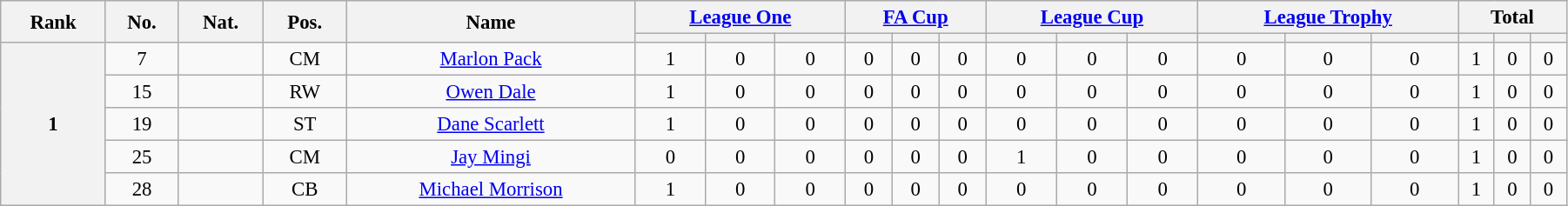<table class="wikitable" style="text-align:center; font-size:95%; width:95%;">
<tr>
<th rowspan=2>Rank</th>
<th rowspan=2>No.</th>
<th rowspan=2>Nat.</th>
<th rowspan=2>Pos.</th>
<th rowspan=2>Name</th>
<th colspan=3><a href='#'>League One</a></th>
<th colspan=3><a href='#'>FA Cup</a></th>
<th colspan=3><a href='#'>League Cup</a></th>
<th colspan=3><a href='#'>League Trophy</a></th>
<th colspan=3>Total</th>
</tr>
<tr>
<th></th>
<th></th>
<th></th>
<th></th>
<th></th>
<th></th>
<th></th>
<th></th>
<th></th>
<th></th>
<th></th>
<th></th>
<th></th>
<th></th>
<th></th>
</tr>
<tr>
<th rowspan=5>1</th>
<td>7</td>
<td></td>
<td>CM</td>
<td><a href='#'>Marlon Pack</a></td>
<td>1</td>
<td>0</td>
<td>0</td>
<td>0</td>
<td>0</td>
<td>0</td>
<td>0</td>
<td>0</td>
<td>0</td>
<td>0</td>
<td>0</td>
<td>0</td>
<td>1</td>
<td>0</td>
<td>0</td>
</tr>
<tr>
<td>15</td>
<td></td>
<td>RW</td>
<td><a href='#'>Owen Dale</a></td>
<td>1</td>
<td>0</td>
<td>0</td>
<td>0</td>
<td>0</td>
<td>0</td>
<td>0</td>
<td>0</td>
<td>0</td>
<td>0</td>
<td>0</td>
<td>0</td>
<td>1</td>
<td>0</td>
<td>0</td>
</tr>
<tr>
<td>19</td>
<td></td>
<td>ST</td>
<td><a href='#'>Dane Scarlett</a></td>
<td>1</td>
<td>0</td>
<td>0</td>
<td>0</td>
<td>0</td>
<td>0</td>
<td>0</td>
<td>0</td>
<td>0</td>
<td>0</td>
<td>0</td>
<td>0</td>
<td>1</td>
<td>0</td>
<td>0</td>
</tr>
<tr>
<td>25</td>
<td></td>
<td>CM</td>
<td><a href='#'>Jay Mingi</a></td>
<td>0</td>
<td>0</td>
<td>0</td>
<td>0</td>
<td>0</td>
<td>0</td>
<td>1</td>
<td>0</td>
<td>0</td>
<td>0</td>
<td>0</td>
<td>0</td>
<td>1</td>
<td>0</td>
<td>0</td>
</tr>
<tr>
<td>28</td>
<td></td>
<td>CB</td>
<td><a href='#'>Michael Morrison</a></td>
<td>1</td>
<td>0</td>
<td>0</td>
<td>0</td>
<td>0</td>
<td>0</td>
<td>0</td>
<td>0</td>
<td>0</td>
<td>0</td>
<td>0</td>
<td>0</td>
<td>1</td>
<td>0</td>
<td>0</td>
</tr>
</table>
